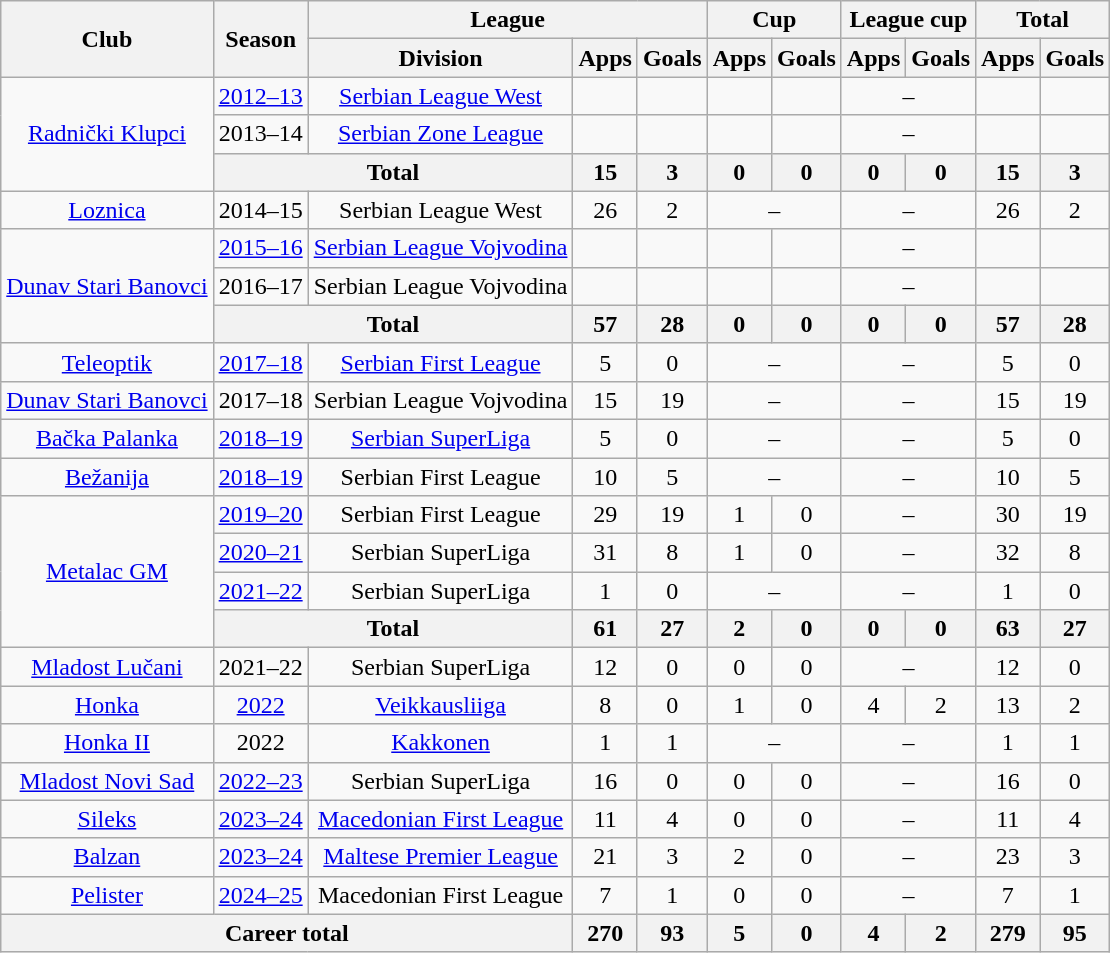<table class="wikitable" style="text-align:center">
<tr>
<th rowspan="2">Club</th>
<th rowspan="2">Season</th>
<th colspan="3">League</th>
<th colspan="2">Cup</th>
<th colspan="2">League cup</th>
<th colspan="2">Total</th>
</tr>
<tr>
<th>Division</th>
<th>Apps</th>
<th>Goals</th>
<th>Apps</th>
<th>Goals</th>
<th>Apps</th>
<th>Goals</th>
<th>Apps</th>
<th>Goals</th>
</tr>
<tr>
<td rowspan=3><a href='#'>Radnički Klupci</a></td>
<td><a href='#'>2012–13</a></td>
<td><a href='#'>Serbian League West</a></td>
<td></td>
<td></td>
<td></td>
<td></td>
<td colspan=2>–</td>
<td></td>
<td></td>
</tr>
<tr>
<td>2013–14</td>
<td><a href='#'>Serbian Zone League</a></td>
<td></td>
<td></td>
<td></td>
<td></td>
<td colspan=2>–</td>
<td></td>
<td></td>
</tr>
<tr>
<th colspan=2>Total</th>
<th>15</th>
<th>3</th>
<th>0</th>
<th>0</th>
<th>0</th>
<th>0</th>
<th>15</th>
<th>3</th>
</tr>
<tr>
<td><a href='#'>Loznica</a></td>
<td>2014–15</td>
<td>Serbian League West</td>
<td>26</td>
<td>2</td>
<td colspan=2>–</td>
<td colspan=2>–</td>
<td>26</td>
<td>2</td>
</tr>
<tr>
<td rowspan=3><a href='#'>Dunav Stari Banovci</a></td>
<td><a href='#'>2015–16</a></td>
<td><a href='#'>Serbian League Vojvodina</a></td>
<td></td>
<td></td>
<td></td>
<td></td>
<td colspan=2>–</td>
<td></td>
<td></td>
</tr>
<tr>
<td>2016–17</td>
<td>Serbian League Vojvodina</td>
<td></td>
<td></td>
<td></td>
<td></td>
<td colspan=2>–</td>
<td></td>
<td></td>
</tr>
<tr>
<th colspan=2>Total</th>
<th>57</th>
<th>28</th>
<th>0</th>
<th>0</th>
<th>0</th>
<th>0</th>
<th>57</th>
<th>28</th>
</tr>
<tr>
<td><a href='#'>Teleoptik</a></td>
<td><a href='#'>2017–18</a></td>
<td><a href='#'>Serbian First League</a></td>
<td>5</td>
<td>0</td>
<td colspan=2>–</td>
<td colspan=2>–</td>
<td>5</td>
<td>0</td>
</tr>
<tr>
<td><a href='#'>Dunav Stari Banovci</a></td>
<td>2017–18</td>
<td>Serbian League Vojvodina</td>
<td>15</td>
<td>19</td>
<td colspan=2>–</td>
<td colspan=2>–</td>
<td>15</td>
<td>19</td>
</tr>
<tr>
<td><a href='#'>Bačka Palanka</a></td>
<td><a href='#'>2018–19</a></td>
<td><a href='#'>Serbian SuperLiga</a></td>
<td>5</td>
<td>0</td>
<td colspan=2>–</td>
<td colspan=2>–</td>
<td>5</td>
<td>0</td>
</tr>
<tr>
<td><a href='#'>Bežanija</a></td>
<td><a href='#'>2018–19</a></td>
<td>Serbian First League</td>
<td>10</td>
<td>5</td>
<td colspan=2>–</td>
<td colspan=2>–</td>
<td>10</td>
<td>5</td>
</tr>
<tr>
<td rowspan=4><a href='#'>Metalac GM</a></td>
<td><a href='#'>2019–20</a></td>
<td>Serbian First League</td>
<td>29</td>
<td>19</td>
<td>1</td>
<td>0</td>
<td colspan=2>–</td>
<td>30</td>
<td>19</td>
</tr>
<tr>
<td><a href='#'>2020–21</a></td>
<td>Serbian SuperLiga</td>
<td>31</td>
<td>8</td>
<td>1</td>
<td>0</td>
<td colspan=2>–</td>
<td>32</td>
<td>8</td>
</tr>
<tr>
<td><a href='#'>2021–22</a></td>
<td>Serbian SuperLiga</td>
<td>1</td>
<td>0</td>
<td colspan=2>–</td>
<td colspan=2>–</td>
<td>1</td>
<td>0</td>
</tr>
<tr>
<th colspan=2>Total</th>
<th>61</th>
<th>27</th>
<th>2</th>
<th>0</th>
<th>0</th>
<th>0</th>
<th>63</th>
<th>27</th>
</tr>
<tr>
<td><a href='#'>Mladost Lučani</a></td>
<td>2021–22</td>
<td>Serbian SuperLiga</td>
<td>12</td>
<td>0</td>
<td>0</td>
<td>0</td>
<td colspan=2>–</td>
<td>12</td>
<td>0</td>
</tr>
<tr>
<td><a href='#'>Honka</a></td>
<td><a href='#'>2022</a></td>
<td><a href='#'>Veikkausliiga</a></td>
<td>8</td>
<td>0</td>
<td>1</td>
<td>0</td>
<td>4</td>
<td>2</td>
<td>13</td>
<td>2</td>
</tr>
<tr>
<td><a href='#'>Honka II</a></td>
<td>2022</td>
<td><a href='#'>Kakkonen</a></td>
<td>1</td>
<td>1</td>
<td colspan=2>–</td>
<td colspan=2>–</td>
<td>1</td>
<td>1</td>
</tr>
<tr>
<td><a href='#'>Mladost Novi Sad</a></td>
<td><a href='#'>2022–23</a></td>
<td>Serbian SuperLiga</td>
<td>16</td>
<td>0</td>
<td>0</td>
<td>0</td>
<td colspan=2>–</td>
<td>16</td>
<td>0</td>
</tr>
<tr>
<td><a href='#'>Sileks</a></td>
<td><a href='#'>2023–24</a></td>
<td><a href='#'>Macedonian First League</a></td>
<td>11</td>
<td>4</td>
<td>0</td>
<td>0</td>
<td colspan=2>–</td>
<td>11</td>
<td>4</td>
</tr>
<tr>
<td><a href='#'>Balzan</a></td>
<td><a href='#'>2023–24</a></td>
<td><a href='#'>Maltese Premier League</a></td>
<td>21</td>
<td>3</td>
<td>2</td>
<td>0</td>
<td colspan=2>–</td>
<td>23</td>
<td>3</td>
</tr>
<tr>
<td><a href='#'>Pelister</a></td>
<td><a href='#'>2024–25</a></td>
<td>Macedonian First League</td>
<td>7</td>
<td>1</td>
<td>0</td>
<td>0</td>
<td colspan=2>–</td>
<td>7</td>
<td>1</td>
</tr>
<tr>
<th colspan="3">Career total</th>
<th>270</th>
<th>93</th>
<th>5</th>
<th>0</th>
<th>4</th>
<th>2</th>
<th>279</th>
<th>95</th>
</tr>
</table>
